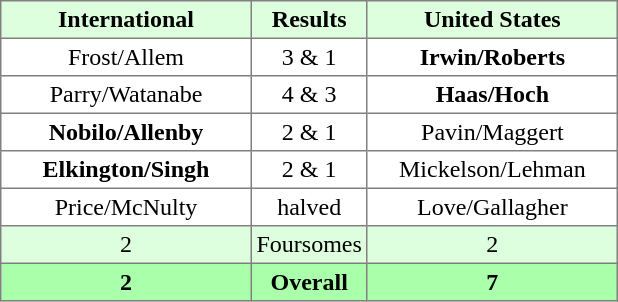<table border="1" cellpadding="3" style="border-collapse:collapse; text-align:center;">
<tr style="background:#ddffdd;">
<th width=160>International</th>
<th>Results</th>
<th width=160>United States</th>
</tr>
<tr>
<td>Frost/Allem</td>
<td>3 & 1</td>
<td><strong>Irwin/Roberts</strong></td>
</tr>
<tr>
<td>Parry/Watanabe</td>
<td>4 & 3</td>
<td><strong>Haas/Hoch</strong></td>
</tr>
<tr>
<td><strong>Nobilo/Allenby</strong></td>
<td>2 & 1</td>
<td>Pavin/Maggert</td>
</tr>
<tr>
<td><strong>Elkington/Singh</strong></td>
<td>2 & 1</td>
<td>Mickelson/Lehman</td>
</tr>
<tr>
<td>Price/McNulty</td>
<td>halved</td>
<td>Love/Gallagher</td>
</tr>
<tr style="background:#ddffdd;">
<td>2</td>
<td>Foursomes</td>
<td>2</td>
</tr>
<tr style="background:#aaffaa;">
<th>2</th>
<th>Overall</th>
<th>7</th>
</tr>
</table>
